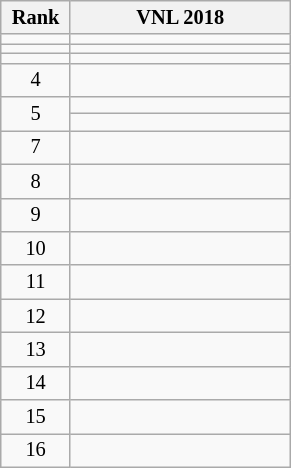<table class="wikitable sortable" style="font-size:85%; text-align:center;">
<tr>
<th width=40>Rank</th>
<th width=140>VNL 2018</th>
</tr>
<tr>
<td></td>
<td style="text-align:left;"></td>
</tr>
<tr>
<td></td>
<td style="text-align:left;"></td>
</tr>
<tr>
<td></td>
<td style="text-align:left;"></td>
</tr>
<tr>
<td>4</td>
<td style="text-align:left;"></td>
</tr>
<tr>
<td rowspan=2>5</td>
<td style="text-align:left;"></td>
</tr>
<tr>
<td style="text-align:left;"></td>
</tr>
<tr>
<td>7</td>
<td style="text-align:left;"></td>
</tr>
<tr>
<td>8</td>
<td style="text-align:left;"></td>
</tr>
<tr>
<td>9</td>
<td style="text-align:left;"></td>
</tr>
<tr>
<td>10</td>
<td style="text-align:left;"></td>
</tr>
<tr>
<td>11</td>
<td style="text-align:left;"></td>
</tr>
<tr>
<td>12</td>
<td style="text-align:left;"></td>
</tr>
<tr>
<td>13</td>
<td style="text-align:left;"></td>
</tr>
<tr>
<td>14</td>
<td style="text-align:left;"></td>
</tr>
<tr>
<td>15</td>
<td style="text-align:left;"></td>
</tr>
<tr>
<td>16</td>
<td style="text-align:left;"></td>
</tr>
</table>
